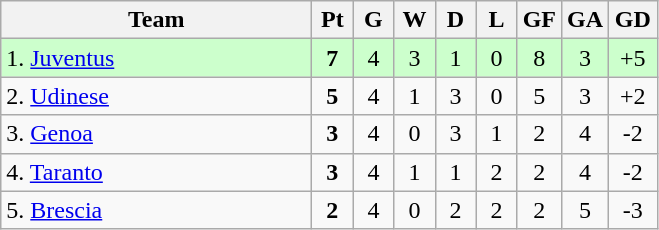<table class="wikitable" style="text-align:center;">
<tr>
<th width="200">Team</th>
<th width="20">Pt</th>
<th width="20">G</th>
<th width="20">W</th>
<th width="20">D</th>
<th width="20">L</th>
<th width="20">GF</th>
<th width="20">GA</th>
<th width="25">GD</th>
</tr>
<tr bgcolor="ccffcc">
<td align="left">1. <a href='#'>Juventus</a></td>
<td><strong>7</strong></td>
<td>4</td>
<td>3</td>
<td>1</td>
<td>0</td>
<td>8</td>
<td>3</td>
<td>+5</td>
</tr>
<tr>
<td align="left">2. <a href='#'>Udinese</a></td>
<td><strong>5</strong></td>
<td>4</td>
<td>1</td>
<td>3</td>
<td>0</td>
<td>5</td>
<td>3</td>
<td>+2</td>
</tr>
<tr>
<td align="left">3. <a href='#'>Genoa</a></td>
<td><strong>3</strong></td>
<td>4</td>
<td>0</td>
<td>3</td>
<td>1</td>
<td>2</td>
<td>4</td>
<td>-2</td>
</tr>
<tr>
<td align="left">4. <a href='#'>Taranto</a></td>
<td><strong>3</strong></td>
<td>4</td>
<td>1</td>
<td>1</td>
<td>2</td>
<td>2</td>
<td>4</td>
<td>-2</td>
</tr>
<tr>
<td align="left">5. <a href='#'>Brescia</a></td>
<td><strong>2</strong></td>
<td>4</td>
<td>0</td>
<td>2</td>
<td>2</td>
<td>2</td>
<td>5</td>
<td>-3</td>
</tr>
</table>
